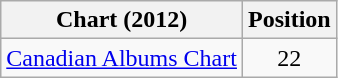<table class="wikitable sortable">
<tr>
<th scope="col">Chart (2012)</th>
<th scope="col">Position</th>
</tr>
<tr>
<td><a href='#'>Canadian Albums Chart</a></td>
<td style="text-align:center;">22</td>
</tr>
</table>
